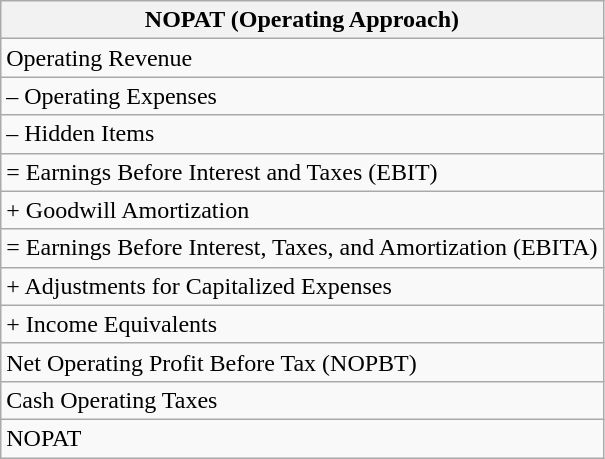<table class="wikitable">
<tr>
<th>NOPAT (Operating Approach)</th>
</tr>
<tr>
<td>Operating Revenue</td>
</tr>
<tr>
<td>– Operating Expenses</td>
</tr>
<tr>
<td>– Hidden Items</td>
</tr>
<tr>
<td>= Earnings Before Interest and Taxes (EBIT)</td>
</tr>
<tr>
<td>+ Goodwill Amortization</td>
</tr>
<tr>
<td>= Earnings Before Interest, Taxes, and Amortization (EBITA)</td>
</tr>
<tr>
<td>+ Adjustments for Capitalized Expenses</td>
</tr>
<tr>
<td>+ Income Equivalents</td>
</tr>
<tr>
<td>Net Operating Profit Before Tax (NOPBT)</td>
</tr>
<tr>
<td>Cash Operating Taxes</td>
</tr>
<tr>
<td>NOPAT</td>
</tr>
</table>
